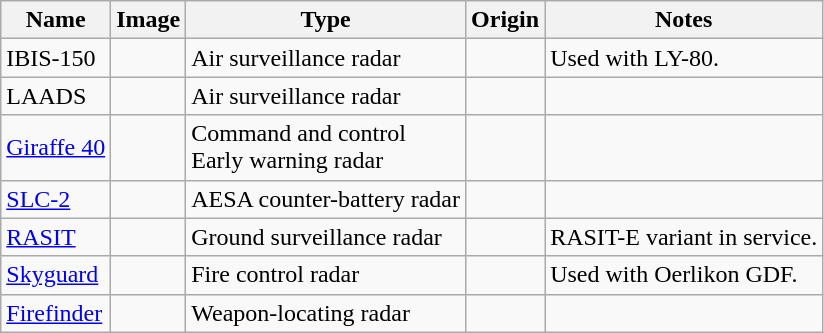<table class="wikitable">
<tr>
<th>Name</th>
<th>Image</th>
<th>Type</th>
<th>Origin</th>
<th>Notes</th>
</tr>
<tr>
<td>IBIS-150</td>
<td></td>
<td>Air surveillance radar</td>
<td></td>
<td>Used with LY-80.</td>
</tr>
<tr>
<td>LAADS</td>
<td></td>
<td>Air surveillance radar</td>
<td></td>
<td></td>
</tr>
<tr>
<td><a href='#'>Giraffe 40</a></td>
<td></td>
<td>Command and control<br>Early warning radar</td>
<td></td>
<td></td>
</tr>
<tr>
<td><a href='#'>SLC-2</a></td>
<td></td>
<td>AESA counter-battery radar</td>
<td></td>
<td></td>
</tr>
<tr>
<td><a href='#'>RASIT</a></td>
<td></td>
<td>Ground surveillance radar</td>
<td></td>
<td>RASIT-E variant in service.</td>
</tr>
<tr>
<td><a href='#'>Skyguard</a></td>
<td></td>
<td>Fire control radar</td>
<td></td>
<td>Used with Oerlikon GDF.</td>
</tr>
<tr>
<td><a href='#'>Firefinder</a></td>
<td></td>
<td>Weapon-locating radar</td>
<td></td>
<td></td>
</tr>
</table>
